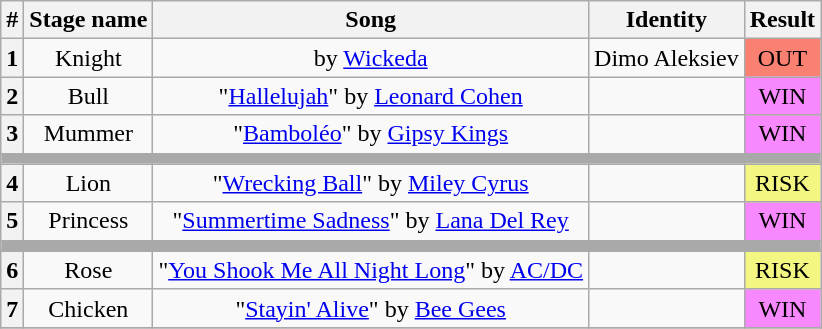<table class="wikitable plainrowheaders" style="text-align: center;">
<tr>
<th>#</th>
<th>Stage name</th>
<th>Song</th>
<th>Identity</th>
<th>Result</th>
</tr>
<tr>
<th>1</th>
<td>Knight</td>
<td> by <a href='#'>Wickeda</a></td>
<td>Dimo Aleksiev</td>
<td bgcolor=salmon>OUT</td>
</tr>
<tr>
<th>2</th>
<td>Bull</td>
<td>"<a href='#'>Hallelujah</a>" by <a href='#'>Leonard Cohen</a></td>
<td></td>
<td bgcolor="#F888FD">WIN</td>
</tr>
<tr>
<th>3</th>
<td>Mummer</td>
<td>"<a href='#'>Bamboléo</a>" by <a href='#'>Gipsy Kings</a></td>
<td></td>
<td bgcolor="#F888FD">WIN</td>
</tr>
<tr>
<td colspan="5" style="background:darkgray"></td>
</tr>
<tr>
<th>4</th>
<td>Lion</td>
<td>"<a href='#'>Wrecking Ball</a>" by <a href='#'>Miley Cyrus</a></td>
<td></td>
<td bgcolor="#F3F781">RISK</td>
</tr>
<tr>
<th>5</th>
<td>Princess</td>
<td>"<a href='#'>Summertime Sadness</a>" by <a href='#'>Lana Del Rey</a></td>
<td></td>
<td bgcolor="#F888FD">WIN</td>
</tr>
<tr>
<td colspan="5" style="background:darkgray"></td>
</tr>
<tr>
<th>6</th>
<td>Rose</td>
<td>"<a href='#'>You Shook Me All Night Long</a>" by <a href='#'>AC/DC</a></td>
<td></td>
<td bgcolor="#F3F781">RISK</td>
</tr>
<tr>
<th>7</th>
<td>Chicken</td>
<td>"<a href='#'>Stayin' Alive</a>" by <a href='#'>Bee Gees</a></td>
<td></td>
<td bgcolor="#F888FD">WIN</td>
</tr>
<tr>
</tr>
</table>
